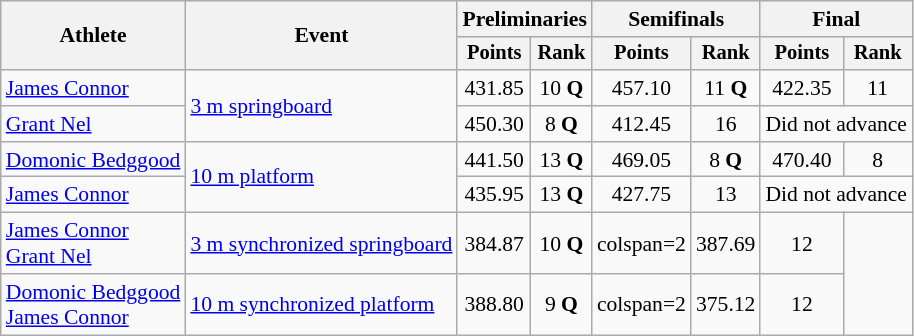<table class=wikitable style="font-size:90%;">
<tr>
<th rowspan="2">Athlete</th>
<th rowspan="2">Event</th>
<th colspan="2">Preliminaries</th>
<th colspan="2">Semifinals</th>
<th colspan="2">Final</th>
</tr>
<tr style="font-size:95%">
<th>Points</th>
<th>Rank</th>
<th>Points</th>
<th>Rank</th>
<th>Points</th>
<th>Rank</th>
</tr>
<tr align=center>
<td align=left><a href='#'>James Connor</a></td>
<td align=left rowspan=2><a href='#'>3 m springboard</a></td>
<td>431.85</td>
<td>10 <strong>Q</strong></td>
<td>457.10</td>
<td>11 <strong>Q</strong></td>
<td>422.35</td>
<td>11</td>
</tr>
<tr align=center>
<td align=left><a href='#'>Grant Nel</a></td>
<td>450.30</td>
<td>8 <strong>Q</strong></td>
<td>412.45</td>
<td>16</td>
<td colspan=2>Did not advance</td>
</tr>
<tr align=center>
<td align=left><a href='#'>Domonic Bedggood</a></td>
<td align=left rowspan=2><a href='#'>10 m platform</a></td>
<td>441.50</td>
<td>13 <strong>Q</strong></td>
<td>469.05</td>
<td>8 <strong>Q</strong></td>
<td>470.40</td>
<td>8</td>
</tr>
<tr align=center>
<td align=left><a href='#'>James Connor</a></td>
<td>435.95</td>
<td>13 <strong>Q</strong></td>
<td>427.75</td>
<td>13</td>
<td colspan=2>Did not advance</td>
</tr>
<tr align=center>
<td align=left><a href='#'>James Connor</a><br><a href='#'>Grant Nel</a></td>
<td align=left><a href='#'>3 m synchronized springboard</a></td>
<td>384.87</td>
<td>10 <strong>Q</strong></td>
<td>colspan=2 </td>
<td>387.69</td>
<td>12</td>
</tr>
<tr align=center>
<td align=left><a href='#'>Domonic Bedggood</a><br><a href='#'>James Connor</a></td>
<td align=left><a href='#'>10 m synchronized platform</a></td>
<td>388.80</td>
<td>9 <strong>Q</strong></td>
<td>colspan=2 </td>
<td>375.12</td>
<td>12</td>
</tr>
</table>
